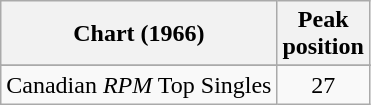<table class="wikitable sortable">
<tr>
<th align="left">Chart (1966)</th>
<th style="text-align:center;">Peak<br>position</th>
</tr>
<tr>
</tr>
<tr>
<td align="left">Canadian <em>RPM</em> Top Singles</td>
<td style="text-align:center;">27</td>
</tr>
</table>
